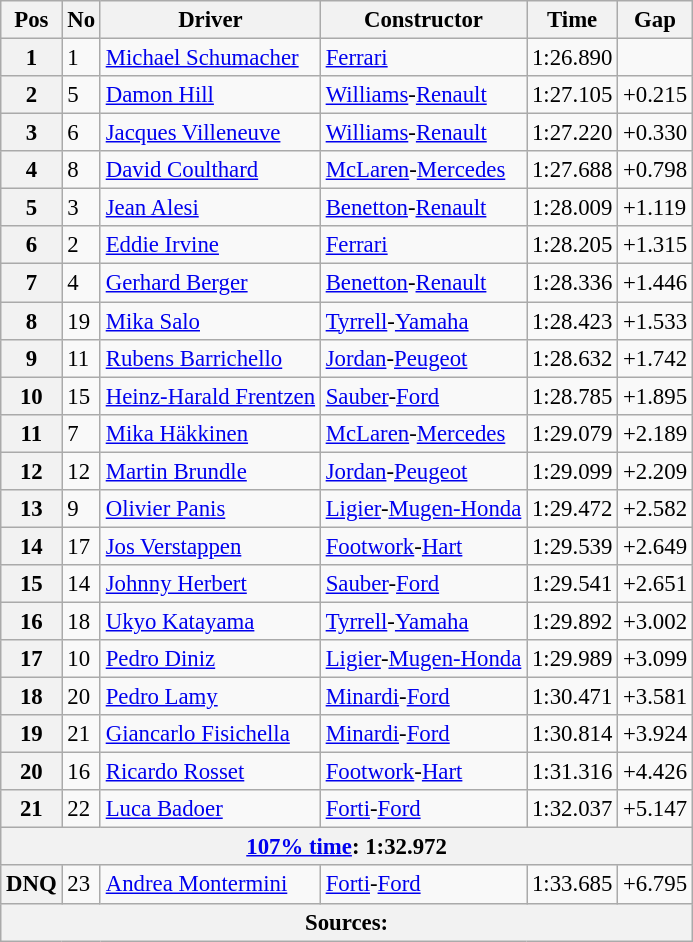<table class="wikitable sortable" style="font-size: 95%;">
<tr>
<th>Pos</th>
<th>No</th>
<th>Driver</th>
<th>Constructor</th>
<th>Time</th>
<th>Gap</th>
</tr>
<tr>
<th>1</th>
<td>1</td>
<td data-sort-value="sch,m"> <a href='#'>Michael Schumacher</a></td>
<td><a href='#'>Ferrari</a></td>
<td>1:26.890</td>
<td></td>
</tr>
<tr>
<th>2</th>
<td>5</td>
<td data-sort-value="hil"> <a href='#'>Damon Hill</a></td>
<td><a href='#'>Williams</a>-<a href='#'>Renault</a></td>
<td>1:27.105</td>
<td>+0.215</td>
</tr>
<tr>
<th>3</th>
<td>6</td>
<td data-sort-value="vil"> <a href='#'>Jacques Villeneuve</a></td>
<td><a href='#'>Williams</a>-<a href='#'>Renault</a></td>
<td>1:27.220</td>
<td>+0.330</td>
</tr>
<tr>
<th>4</th>
<td>8</td>
<td data-sort-value="cou"> <a href='#'>David Coulthard</a></td>
<td><a href='#'>McLaren</a>-<a href='#'>Mercedes</a></td>
<td>1:27.688</td>
<td>+0.798</td>
</tr>
<tr>
<th>5</th>
<td>3</td>
<td data-sort-value="ale"> <a href='#'>Jean Alesi</a></td>
<td><a href='#'>Benetton</a>-<a href='#'>Renault</a></td>
<td>1:28.009</td>
<td>+1.119</td>
</tr>
<tr>
<th>6</th>
<td>2</td>
<td data-sort-value=irv"> <a href='#'>Eddie Irvine</a></td>
<td><a href='#'>Ferrari</a></td>
<td>1:28.205</td>
<td>+1.315</td>
</tr>
<tr>
<th>7</th>
<td>4</td>
<td data-sort-value="ber"> <a href='#'>Gerhard Berger</a></td>
<td><a href='#'>Benetton</a>-<a href='#'>Renault</a></td>
<td>1:28.336</td>
<td>+1.446</td>
</tr>
<tr>
<th>8</th>
<td>19</td>
<td data-sort-value="sal"> <a href='#'>Mika Salo</a></td>
<td><a href='#'>Tyrrell</a>-<a href='#'>Yamaha</a></td>
<td>1:28.423</td>
<td>+1.533</td>
</tr>
<tr>
<th>9</th>
<td>11</td>
<td data-sort-value="bar"> <a href='#'>Rubens Barrichello</a></td>
<td><a href='#'>Jordan</a>-<a href='#'>Peugeot</a></td>
<td>1:28.632</td>
<td>+1.742</td>
</tr>
<tr>
<th>10</th>
<td>15</td>
<td data-sort-value="her"> <a href='#'>Heinz-Harald Frentzen</a></td>
<td><a href='#'>Sauber</a>-<a href='#'>Ford</a></td>
<td>1:28.785</td>
<td>+1.895</td>
</tr>
<tr>
<th>11</th>
<td>7</td>
<td data-sort-value="hak"> <a href='#'>Mika Häkkinen</a></td>
<td><a href='#'>McLaren</a>-<a href='#'>Mercedes</a></td>
<td>1:29.079</td>
<td>+2.189</td>
</tr>
<tr>
<th>12</th>
<td>12</td>
<td data-sort-value="bru"> <a href='#'>Martin Brundle</a></td>
<td><a href='#'>Jordan</a>-<a href='#'>Peugeot</a></td>
<td>1:29.099</td>
<td>+2.209</td>
</tr>
<tr>
<th>13</th>
<td>9</td>
<td data-sort-value="pan"> <a href='#'>Olivier Panis</a></td>
<td><a href='#'>Ligier</a>-<a href='#'>Mugen-Honda</a></td>
<td>1:29.472</td>
<td>+2.582</td>
</tr>
<tr>
<th>14</th>
<td>17</td>
<td data-sort-value="ver"> <a href='#'>Jos Verstappen</a></td>
<td><a href='#'>Footwork</a>-<a href='#'>Hart</a></td>
<td>1:29.539</td>
<td>+2.649</td>
</tr>
<tr>
<th>15</th>
<td>14</td>
<td data-sort-value="her"> <a href='#'>Johnny Herbert</a></td>
<td><a href='#'>Sauber</a>-<a href='#'>Ford</a></td>
<td>1:29.541</td>
<td>+2.651</td>
</tr>
<tr>
<th>16</th>
<td>18</td>
<td data-sort-value="kat"> <a href='#'>Ukyo Katayama</a></td>
<td><a href='#'>Tyrrell</a>-<a href='#'>Yamaha</a></td>
<td>1:29.892</td>
<td>+3.002</td>
</tr>
<tr>
<th>17</th>
<td>10</td>
<td data-sort-value="din"> <a href='#'>Pedro Diniz</a></td>
<td><a href='#'>Ligier</a>-<a href='#'>Mugen-Honda</a></td>
<td>1:29.989</td>
<td>+3.099</td>
</tr>
<tr>
<th>18</th>
<td>20</td>
<td data-sort-value="lam"> <a href='#'>Pedro Lamy</a></td>
<td><a href='#'>Minardi</a>-<a href='#'>Ford</a></td>
<td>1:30.471</td>
<td>+3.581</td>
</tr>
<tr>
<th>19</th>
<td>21</td>
<td data-sort-value="fis"> <a href='#'>Giancarlo Fisichella</a></td>
<td><a href='#'>Minardi</a>-<a href='#'>Ford</a></td>
<td>1:30.814</td>
<td>+3.924</td>
</tr>
<tr>
<th>20</th>
<td>16</td>
<td data-sort-value="ros"> <a href='#'>Ricardo Rosset</a></td>
<td><a href='#'>Footwork</a>-<a href='#'>Hart</a></td>
<td>1:31.316</td>
<td>+4.426</td>
</tr>
<tr>
<th>21</th>
<td>22</td>
<td data-sort-value="bad"> <a href='#'>Luca Badoer</a></td>
<td><a href='#'>Forti</a>-<a href='#'>Ford</a></td>
<td>1:32.037</td>
<td>+5.147</td>
</tr>
<tr class="sortbottom">
<th colspan=8><a href='#'>107% time</a>: 1:32.972</th>
</tr>
<tr>
<th data-sort-value="22">DNQ</th>
<td>23</td>
<td data-sort-value="mon"> <a href='#'>Andrea Montermini</a></td>
<td><a href='#'>Forti</a>-<a href='#'>Ford</a></td>
<td>1:33.685</td>
<td>+6.795</td>
</tr>
<tr>
<th colspan="6">Sources:</th>
</tr>
</table>
